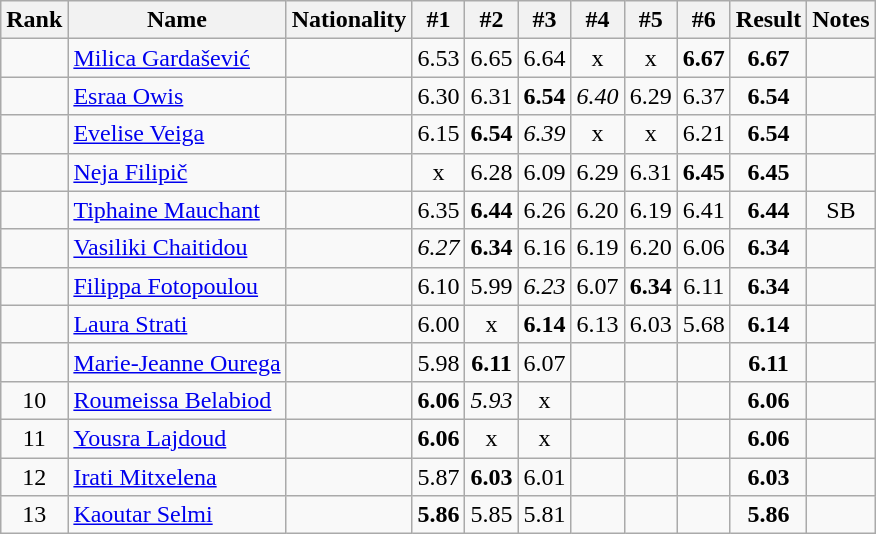<table class="wikitable sortable" style="text-align:center">
<tr>
<th>Rank</th>
<th>Name</th>
<th>Nationality</th>
<th>#1</th>
<th>#2</th>
<th>#3</th>
<th>#4</th>
<th>#5</th>
<th>#6</th>
<th>Result</th>
<th>Notes</th>
</tr>
<tr>
<td></td>
<td align=left><a href='#'>Milica Gardašević</a></td>
<td align=left></td>
<td>6.53</td>
<td>6.65</td>
<td>6.64</td>
<td>x</td>
<td>x</td>
<td><strong>6.67</strong></td>
<td><strong>6.67</strong></td>
<td></td>
</tr>
<tr>
<td></td>
<td align=left><a href='#'>Esraa Owis</a></td>
<td align=left></td>
<td>6.30</td>
<td>6.31</td>
<td><strong>6.54</strong></td>
<td><em>6.40</em></td>
<td>6.29</td>
<td>6.37</td>
<td><strong>6.54</strong></td>
<td></td>
</tr>
<tr>
<td></td>
<td align=left><a href='#'>Evelise Veiga</a></td>
<td align=left></td>
<td>6.15</td>
<td><strong>6.54</strong></td>
<td><em>6.39</em></td>
<td>x</td>
<td>x</td>
<td>6.21</td>
<td><strong>6.54</strong></td>
<td></td>
</tr>
<tr>
<td></td>
<td align=left><a href='#'>Neja Filipič</a></td>
<td align=left></td>
<td>x</td>
<td>6.28</td>
<td>6.09</td>
<td>6.29</td>
<td>6.31</td>
<td><strong>6.45</strong></td>
<td><strong>6.45</strong></td>
<td></td>
</tr>
<tr>
<td></td>
<td align=left><a href='#'>Tiphaine Mauchant</a></td>
<td align=left></td>
<td>6.35</td>
<td><strong>6.44</strong></td>
<td>6.26</td>
<td>6.20</td>
<td>6.19</td>
<td>6.41</td>
<td><strong>6.44</strong></td>
<td>SB</td>
</tr>
<tr>
<td></td>
<td align=left><a href='#'>Vasiliki Chaitidou</a></td>
<td align=left></td>
<td><em>6.27</em></td>
<td><strong>6.34</strong></td>
<td>6.16</td>
<td>6.19</td>
<td>6.20</td>
<td>6.06</td>
<td><strong>6.34</strong></td>
<td></td>
</tr>
<tr>
<td></td>
<td align=left><a href='#'>Filippa Fotopoulou</a></td>
<td align=left></td>
<td>6.10</td>
<td>5.99</td>
<td><em>6.23</em></td>
<td>6.07</td>
<td><strong>6.34</strong></td>
<td>6.11</td>
<td><strong>6.34</strong></td>
<td></td>
</tr>
<tr>
<td></td>
<td align=left><a href='#'>Laura Strati</a></td>
<td align=left></td>
<td>6.00</td>
<td>x</td>
<td><strong>6.14</strong></td>
<td>6.13</td>
<td>6.03</td>
<td>5.68</td>
<td><strong>6.14</strong></td>
<td></td>
</tr>
<tr>
<td></td>
<td align=left><a href='#'>Marie-Jeanne Ourega</a></td>
<td align=left></td>
<td>5.98</td>
<td><strong>6.11</strong></td>
<td>6.07</td>
<td></td>
<td></td>
<td></td>
<td><strong>6.11</strong></td>
<td></td>
</tr>
<tr>
<td>10</td>
<td align=left><a href='#'>Roumeissa Belabiod</a></td>
<td align=left></td>
<td><strong>6.06</strong></td>
<td><em>5.93</em></td>
<td>x</td>
<td></td>
<td></td>
<td></td>
<td><strong>6.06</strong></td>
<td></td>
</tr>
<tr>
<td>11</td>
<td align=left><a href='#'>Yousra Lajdoud</a></td>
<td align=left></td>
<td><strong>6.06</strong></td>
<td>x</td>
<td>x</td>
<td></td>
<td></td>
<td></td>
<td><strong>6.06</strong></td>
<td></td>
</tr>
<tr>
<td>12</td>
<td align=left><a href='#'>Irati Mitxelena</a></td>
<td align=left></td>
<td>5.87</td>
<td><strong>6.03</strong></td>
<td>6.01</td>
<td></td>
<td></td>
<td></td>
<td><strong>6.03</strong></td>
<td></td>
</tr>
<tr>
<td>13</td>
<td align=left><a href='#'>Kaoutar Selmi</a></td>
<td align=left></td>
<td><strong>5.86</strong></td>
<td>5.85</td>
<td>5.81</td>
<td></td>
<td></td>
<td></td>
<td><strong>5.86</strong></td>
<td></td>
</tr>
</table>
